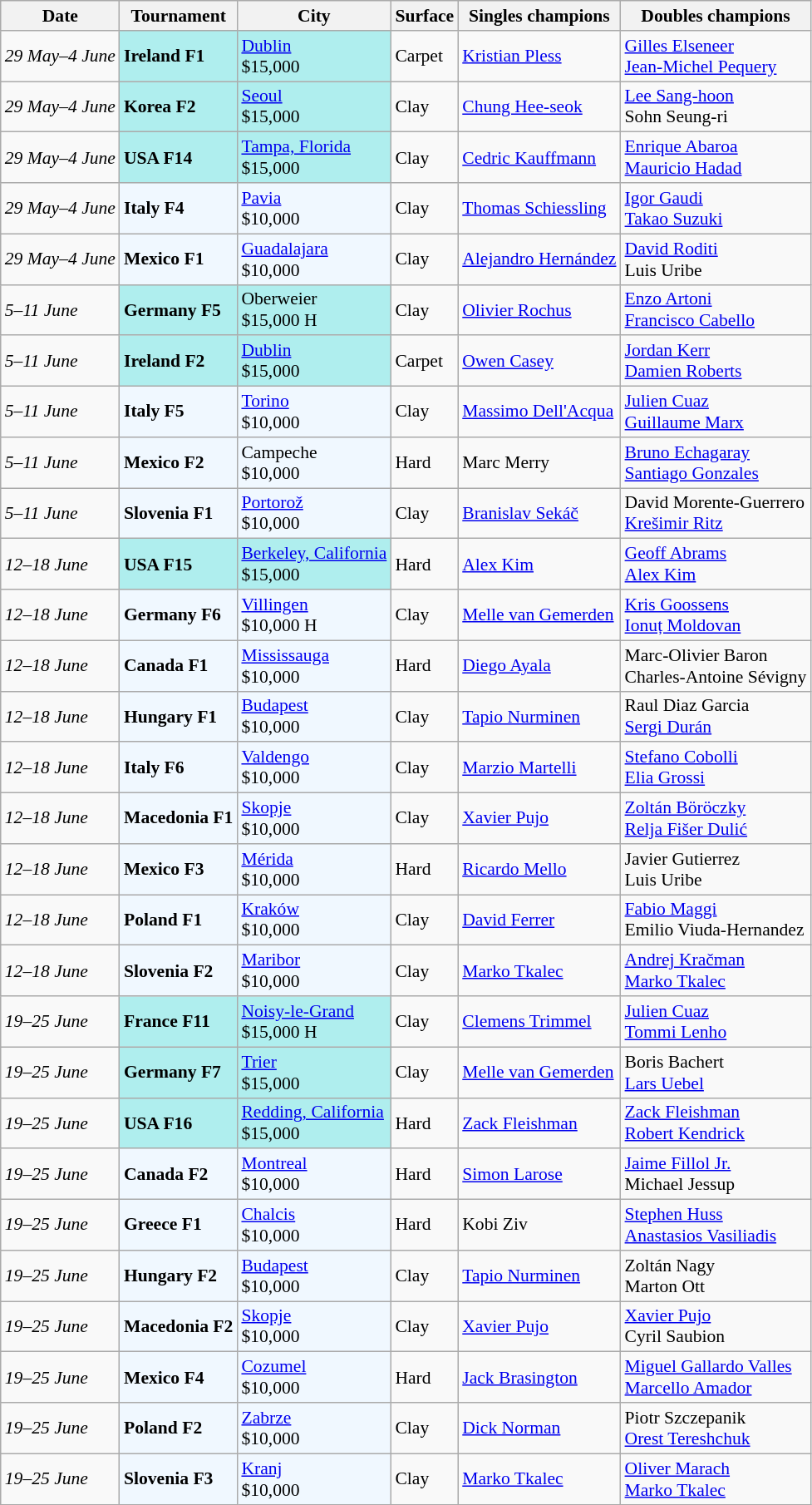<table class="sortable wikitable" style="font-size:90%">
<tr>
<th>Date</th>
<th>Tournament</th>
<th>City</th>
<th>Surface</th>
<th>Singles champions</th>
<th>Doubles champions</th>
</tr>
<tr>
<td><em>29 May–4 June</em></td>
<td style="background:#afeeee;"><strong>Ireland F1</strong></td>
<td style="background:#afeeee;"><a href='#'>Dublin</a> <br>$15,000</td>
<td>Carpet</td>
<td> <a href='#'>Kristian Pless</a></td>
<td> <a href='#'>Gilles Elseneer</a><br> <a href='#'>Jean-Michel Pequery</a></td>
</tr>
<tr>
<td><em>29 May–4 June</em></td>
<td style="background:#afeeee;"><strong>Korea F2</strong></td>
<td style="background:#afeeee;"><a href='#'>Seoul</a> <br>$15,000</td>
<td>Clay</td>
<td> <a href='#'>Chung Hee-seok</a></td>
<td> <a href='#'>Lee Sang-hoon</a><br> Sohn Seung-ri</td>
</tr>
<tr>
<td><em>29 May–4 June</em></td>
<td style="background:#afeeee;"><strong>USA F14</strong></td>
<td style="background:#afeeee;"><a href='#'>Tampa, Florida</a> <br>$15,000</td>
<td>Clay</td>
<td> <a href='#'>Cedric Kauffmann</a></td>
<td> <a href='#'>Enrique Abaroa</a><br> <a href='#'>Mauricio Hadad</a></td>
</tr>
<tr>
<td><em>29 May–4 June</em></td>
<td style="background:#f0f8ff;"><strong>Italy F4</strong></td>
<td style="background:#f0f8ff;"><a href='#'>Pavia</a> <br>$10,000</td>
<td>Clay</td>
<td> <a href='#'>Thomas Schiessling</a></td>
<td> <a href='#'>Igor Gaudi</a><br> <a href='#'>Takao Suzuki</a></td>
</tr>
<tr>
<td><em>29 May–4 June</em></td>
<td style="background:#f0f8ff;"><strong>Mexico F1</strong></td>
<td style="background:#f0f8ff;"><a href='#'>Guadalajara</a>  <br>$10,000</td>
<td>Clay</td>
<td> <a href='#'>Alejandro Hernández</a></td>
<td> <a href='#'>David Roditi</a><br> Luis Uribe</td>
</tr>
<tr>
<td><em>5–11 June</em></td>
<td style="background:#afeeee;"><strong>Germany F5</strong></td>
<td style="background:#afeeee;">Oberweier <br>$15,000 H</td>
<td>Clay</td>
<td> <a href='#'>Olivier Rochus</a></td>
<td> <a href='#'>Enzo Artoni</a><br> <a href='#'>Francisco Cabello</a></td>
</tr>
<tr>
<td><em>5–11 June</em></td>
<td style="background:#afeeee;"><strong>Ireland F2</strong></td>
<td style="background:#afeeee;"><a href='#'>Dublin</a> <br>$15,000</td>
<td>Carpet</td>
<td> <a href='#'>Owen Casey</a></td>
<td> <a href='#'>Jordan Kerr</a><br> <a href='#'>Damien Roberts</a></td>
</tr>
<tr>
<td><em>5–11 June</em></td>
<td style="background:#f0f8ff;"><strong>Italy F5</strong></td>
<td style="background:#f0f8ff;"><a href='#'>Torino</a> <br>$10,000</td>
<td>Clay</td>
<td> <a href='#'>Massimo Dell'Acqua</a></td>
<td> <a href='#'>Julien Cuaz</a><br> <a href='#'>Guillaume Marx</a></td>
</tr>
<tr>
<td><em>5–11 June</em></td>
<td style="background:#f0f8ff;"><strong>Mexico F2</strong></td>
<td style="background:#f0f8ff;">Campeche <br>$10,000</td>
<td>Hard</td>
<td> Marc Merry</td>
<td> <a href='#'>Bruno Echagaray</a><br> <a href='#'>Santiago Gonzales</a></td>
</tr>
<tr>
<td><em>5–11 June</em></td>
<td style="background:#f0f8ff;"><strong>Slovenia F1</strong></td>
<td style="background:#f0f8ff;"><a href='#'>Portorož</a> <br>$10,000</td>
<td>Clay</td>
<td> <a href='#'>Branislav Sekáč</a></td>
<td> David Morente-Guerrero<br> <a href='#'>Krešimir Ritz</a></td>
</tr>
<tr>
<td><em>12–18 June</em></td>
<td style="background:#afeeee;"><strong>USA F15</strong></td>
<td style="background:#afeeee;"><a href='#'>Berkeley, California</a> <br>$15,000</td>
<td>Hard</td>
<td> <a href='#'>Alex Kim</a></td>
<td> <a href='#'>Geoff Abrams</a><br> <a href='#'>Alex Kim</a></td>
</tr>
<tr>
<td><em>12–18 June</em></td>
<td style="background:#f0f8ff;"><strong>Germany F6</strong></td>
<td style="background:#f0f8ff;"><a href='#'>Villingen</a> <br>$10,000 H</td>
<td>Clay</td>
<td> <a href='#'>Melle van Gemerden</a></td>
<td> <a href='#'>Kris Goossens</a><br> <a href='#'>Ionuț Moldovan</a></td>
</tr>
<tr>
<td><em>12–18 June</em></td>
<td style="background:#f0f8ff;"><strong>Canada F1</strong></td>
<td style="background:#f0f8ff;"><a href='#'>Mississauga</a> <br>$10,000</td>
<td>Hard</td>
<td> <a href='#'>Diego Ayala</a></td>
<td> Marc-Olivier Baron<br> Charles-Antoine Sévigny</td>
</tr>
<tr>
<td><em>12–18 June</em></td>
<td style="background:#f0f8ff;"><strong>Hungary F1</strong></td>
<td style="background:#f0f8ff;"><a href='#'>Budapest</a> <br>$10,000</td>
<td>Clay</td>
<td> <a href='#'>Tapio Nurminen</a></td>
<td> Raul Diaz Garcia <br> <a href='#'>Sergi Durán</a></td>
</tr>
<tr>
<td><em>12–18 June</em></td>
<td style="background:#f0f8ff;"><strong>Italy F6</strong></td>
<td style="background:#f0f8ff;"><a href='#'>Valdengo</a> <br>$10,000</td>
<td>Clay</td>
<td> <a href='#'>Marzio Martelli</a></td>
<td> <a href='#'>Stefano Cobolli</a> <br> <a href='#'>Elia Grossi</a></td>
</tr>
<tr>
<td><em>12–18 June</em></td>
<td style="background:#f0f8ff;"><strong>Macedonia F1</strong></td>
<td style="background:#f0f8ff;"><a href='#'>Skopje</a> <br>$10,000</td>
<td>Clay</td>
<td> <a href='#'>Xavier Pujo</a></td>
<td> <a href='#'>Zoltán Böröczky</a><br> <a href='#'>Relja Fišer Dulić</a></td>
</tr>
<tr>
<td><em>12–18 June</em></td>
<td style="background:#f0f8ff;"><strong>Mexico F3</strong></td>
<td style="background:#f0f8ff;"><a href='#'>Mérida</a> <br>$10,000</td>
<td>Hard</td>
<td> <a href='#'>Ricardo Mello</a></td>
<td> Javier Gutierrez<br> Luis Uribe</td>
</tr>
<tr>
<td><em>12–18 June</em></td>
<td style="background:#f0f8ff;"><strong>Poland F1</strong></td>
<td style="background:#f0f8ff;"><a href='#'>Kraków</a> <br>$10,000</td>
<td>Clay</td>
<td> <a href='#'>David Ferrer</a></td>
<td> <a href='#'>Fabio Maggi</a><br> Emilio Viuda-Hernandez</td>
</tr>
<tr>
<td><em>12–18 June</em></td>
<td style="background:#f0f8ff;"><strong>Slovenia F2</strong></td>
<td style="background:#f0f8ff;"><a href='#'>Maribor</a> <br>$10,000</td>
<td>Clay</td>
<td> <a href='#'>Marko Tkalec</a></td>
<td> <a href='#'>Andrej Kračman</a><br> <a href='#'>Marko Tkalec</a></td>
</tr>
<tr>
<td><em>19–25 June</em></td>
<td style="background:#afeeee;"><strong>France F11</strong></td>
<td style="background:#afeeee;"><a href='#'>Noisy-le-Grand</a> <br>$15,000 H</td>
<td>Clay</td>
<td> <a href='#'>Clemens Trimmel</a></td>
<td> <a href='#'>Julien Cuaz</a><br> <a href='#'>Tommi Lenho</a></td>
</tr>
<tr>
<td><em>19–25 June</em></td>
<td style="background:#afeeee;"><strong>Germany F7</strong></td>
<td style="background:#afeeee;"><a href='#'>Trier</a> <br>$15,000</td>
<td>Clay</td>
<td> <a href='#'>Melle van Gemerden</a></td>
<td> Boris Bachert<br> <a href='#'>Lars Uebel</a></td>
</tr>
<tr>
<td><em>19–25 June</em></td>
<td style="background:#afeeee;"><strong>USA F16</strong></td>
<td style="background:#afeeee;"><a href='#'>Redding, California</a> <br>$15,000</td>
<td>Hard</td>
<td> <a href='#'>Zack Fleishman</a></td>
<td> <a href='#'>Zack Fleishman</a><br> <a href='#'>Robert Kendrick</a></td>
</tr>
<tr>
<td><em>19–25 June</em></td>
<td style="background:#f0f8ff;"><strong>Canada F2</strong></td>
<td style="background:#f0f8ff;"><a href='#'>Montreal</a> <br>$10,000</td>
<td>Hard</td>
<td> <a href='#'>Simon Larose</a></td>
<td> <a href='#'>Jaime Fillol Jr.</a><br> Michael Jessup</td>
</tr>
<tr>
<td><em>19–25 June</em></td>
<td style="background:#f0f8ff;"><strong>Greece F1</strong></td>
<td style="background:#f0f8ff;"><a href='#'>Chalcis</a> <br>$10,000</td>
<td>Hard</td>
<td> Kobi Ziv</td>
<td> <a href='#'>Stephen Huss</a><br> <a href='#'>Anastasios Vasiliadis</a></td>
</tr>
<tr>
<td><em>19–25 June</em></td>
<td style="background:#f0f8ff;"><strong>Hungary F2</strong></td>
<td style="background:#f0f8ff;"><a href='#'>Budapest</a> <br>$10,000</td>
<td>Clay</td>
<td> <a href='#'>Tapio Nurminen</a></td>
<td> Zoltán Nagy <br> Marton Ott</td>
</tr>
<tr>
<td><em>19–25 June</em></td>
<td style="background:#f0f8ff;"><strong>Macedonia F2</strong></td>
<td style="background:#f0f8ff;"><a href='#'>Skopje</a> <br>$10,000</td>
<td>Clay</td>
<td> <a href='#'>Xavier Pujo</a></td>
<td> <a href='#'>Xavier Pujo</a><br> Cyril Saubion</td>
</tr>
<tr>
<td><em>19–25 June</em></td>
<td style="background:#f0f8ff;"><strong>Mexico F4</strong></td>
<td style="background:#f0f8ff;"><a href='#'>Cozumel</a> <br>$10,000</td>
<td>Hard</td>
<td> <a href='#'>Jack Brasington</a></td>
<td> <a href='#'>Miguel Gallardo Valles</a><br> <a href='#'>Marcello Amador</a></td>
</tr>
<tr>
<td><em>19–25 June</em></td>
<td style="background:#f0f8ff;"><strong>Poland F2</strong></td>
<td style="background:#f0f8ff;"><a href='#'>Zabrze</a> <br>$10,000</td>
<td>Clay</td>
<td> <a href='#'>Dick Norman</a></td>
<td> Piotr Szczepanik <br> <a href='#'>Orest Tereshchuk</a></td>
</tr>
<tr>
<td><em>19–25 June</em></td>
<td style="background:#f0f8ff;"><strong>Slovenia F3</strong></td>
<td style="background:#f0f8ff;"><a href='#'>Kranj</a> <br>$10,000</td>
<td>Clay</td>
<td> <a href='#'>Marko Tkalec</a></td>
<td> <a href='#'>Oliver Marach</a><br> <a href='#'>Marko Tkalec</a></td>
</tr>
</table>
